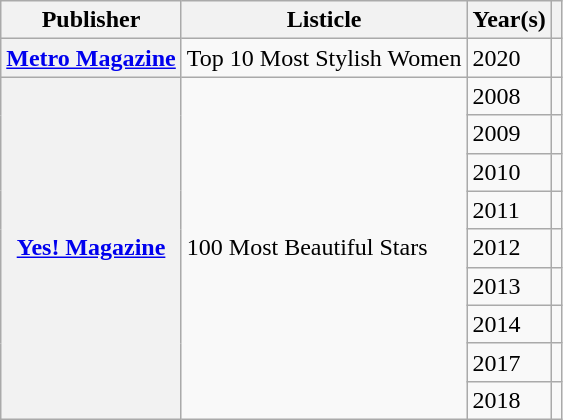<table class="wikitable plainrowheaders sortable" style="margin-right: 0;">
<tr>
<th scope="col">Publisher</th>
<th scope="col">Listicle</th>
<th scope="col">Year(s)</th>
<th scope="col" class="unsortable"></th>
</tr>
<tr>
<th scope="row"><a href='#'>Metro Magazine</a></th>
<td>Top 10 Most Stylish Women</td>
<td>2020</td>
<td></td>
</tr>
<tr>
<th scope="row" rowspan="9"><a href='#'>Yes! Magazine</a></th>
<td rowspan="9">100 Most Beautiful Stars</td>
<td>2008</td>
<td></td>
</tr>
<tr>
<td>2009</td>
<td></td>
</tr>
<tr>
<td>2010</td>
<td></td>
</tr>
<tr>
<td>2011</td>
<td></td>
</tr>
<tr>
<td>2012</td>
<td></td>
</tr>
<tr>
<td>2013</td>
<td></td>
</tr>
<tr>
<td>2014</td>
<td></td>
</tr>
<tr>
<td>2017</td>
<td></td>
</tr>
<tr>
<td>2018</td>
<td></td>
</tr>
</table>
